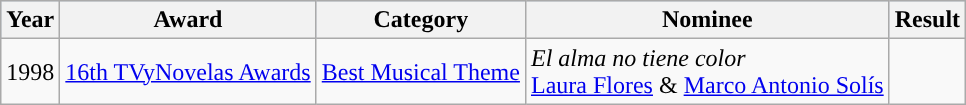<table class="wikitable">
<tr style="background:#b0c4de;">
<th>Year</th>
<th>Award</th>
<th>Category</th>
<th>Nominee</th>
<th>Result</th>
</tr>
<tr>
<td>1998</td>
<td><a href='#'>16th TVyNovelas Awards</a></td>
<td><a href='#'>Best Musical Theme</a></td>
<td><em>El alma no tiene color</em><br><a href='#'>Laura Flores</a> & <a href='#'>Marco Antonio Solís</a></td>
<td></td>
</tr>
</table>
